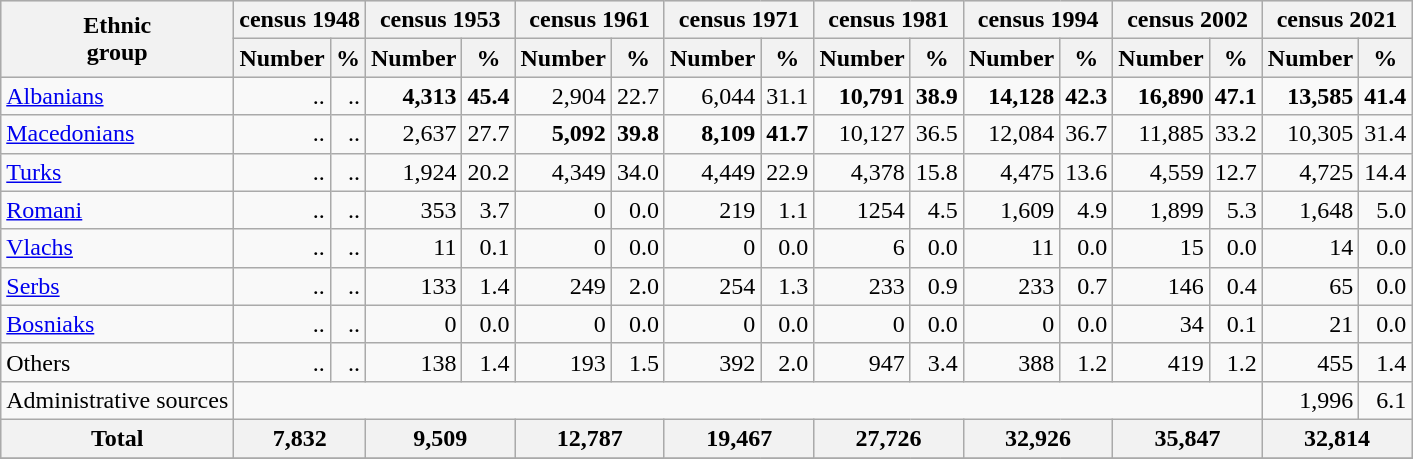<table class="wikitable">
<tr bgcolor="#e0e0e0">
<th rowspan="2">Ethnic<br>group</th>
<th colspan="2">census 1948</th>
<th colspan="2">census 1953</th>
<th colspan="2">census 1961</th>
<th colspan="2">census 1971</th>
<th colspan="2">census 1981</th>
<th colspan="2">census 1994</th>
<th colspan="2">census 2002</th>
<th colspan="2">census 2021</th>
</tr>
<tr bgcolor="#e0e0e0">
<th>Number</th>
<th>%</th>
<th>Number</th>
<th>%</th>
<th>Number</th>
<th>%</th>
<th>Number</th>
<th>%</th>
<th>Number</th>
<th>%</th>
<th>Number</th>
<th>%</th>
<th>Number</th>
<th>%</th>
<th>Number</th>
<th>%</th>
</tr>
<tr>
<td><a href='#'>Albanians</a></td>
<td align="right">..</td>
<td align="right">..</td>
<td align="right"><strong>4,313</strong></td>
<td align="right"><strong>45.4</strong></td>
<td align="right">2,904</td>
<td align="right">22.7</td>
<td align="right">6,044</td>
<td align="right">31.1</td>
<td align="right"><strong>10,791</strong></td>
<td align="right"><strong>38.9</strong></td>
<td align="right"><strong>14,128</strong></td>
<td align="right"><strong>42.3</strong></td>
<td align="right"><strong>16,890</strong></td>
<td align="right"><strong>47.1</strong></td>
<td align="right"><strong>13,585</strong></td>
<td align="right"><strong>41.4</strong></td>
</tr>
<tr>
<td><a href='#'>Macedonians</a></td>
<td align="right">..</td>
<td align="right">..</td>
<td align="right">2,637</td>
<td align="right">27.7</td>
<td align="right"><strong>5,092</strong></td>
<td align="right"><strong>39.8</strong></td>
<td align="right"><strong>8,109</strong></td>
<td align="right"><strong>41.7</strong></td>
<td align="right">10,127</td>
<td align="right">36.5</td>
<td align="right">12,084</td>
<td align="right">36.7</td>
<td align="right">11,885</td>
<td align="right">33.2</td>
<td align="right">10,305</td>
<td align="right">31.4</td>
</tr>
<tr>
<td><a href='#'>Turks</a></td>
<td align="right">..</td>
<td align="right">..</td>
<td align="right">1,924</td>
<td align="right">20.2</td>
<td align="right">4,349</td>
<td align="right">34.0</td>
<td align="right">4,449</td>
<td align="right">22.9</td>
<td align="right">4,378</td>
<td align="right">15.8</td>
<td align="right">4,475</td>
<td align="right">13.6</td>
<td align="right">4,559</td>
<td align="right">12.7</td>
<td align="right">4,725</td>
<td align="right">14.4</td>
</tr>
<tr>
<td><a href='#'>Romani</a></td>
<td align="right">..</td>
<td align="right">..</td>
<td align="right">353</td>
<td align="right">3.7</td>
<td align="right">0</td>
<td align="right">0.0</td>
<td align="right">219</td>
<td align="right">1.1</td>
<td align="right">1254</td>
<td align="right">4.5</td>
<td align="right">1,609</td>
<td align="right">4.9</td>
<td align="right">1,899</td>
<td align="right">5.3</td>
<td align="right">1,648</td>
<td align="right">5.0</td>
</tr>
<tr>
<td><a href='#'>Vlachs</a></td>
<td align="right">..</td>
<td align="right">..</td>
<td align="right">11</td>
<td align="right">0.1</td>
<td align="right">0</td>
<td align="right">0.0</td>
<td align="right">0</td>
<td align="right">0.0</td>
<td align="right">6</td>
<td align="right">0.0</td>
<td align="right">11</td>
<td align="right">0.0</td>
<td align="right">15</td>
<td align="right">0.0</td>
<td align="right">14</td>
<td align="right">0.0</td>
</tr>
<tr>
<td><a href='#'>Serbs</a></td>
<td align="right">..</td>
<td align="right">..</td>
<td align="right">133</td>
<td align="right">1.4</td>
<td align="right">249</td>
<td align="right">2.0</td>
<td align="right">254</td>
<td align="right">1.3</td>
<td align="right">233</td>
<td align="right">0.9</td>
<td align="right">233</td>
<td align="right">0.7</td>
<td align="right">146</td>
<td align="right">0.4</td>
<td align="right">65</td>
<td align="right">0.0</td>
</tr>
<tr>
<td><a href='#'>Bosniaks</a></td>
<td align="right">..</td>
<td align="right">..</td>
<td align="right">0</td>
<td align="right">0.0</td>
<td align="right">0</td>
<td align="right">0.0</td>
<td align="right">0</td>
<td align="right">0.0</td>
<td align="right">0</td>
<td align="right">0.0</td>
<td align="right">0</td>
<td align="right">0.0</td>
<td align="right">34</td>
<td align="right">0.1</td>
<td align="right">21</td>
<td align="right">0.0</td>
</tr>
<tr>
<td>Others</td>
<td align="right">..</td>
<td align="right">..</td>
<td align="right">138</td>
<td align="right">1.4</td>
<td align="right">193</td>
<td align="right">1.5</td>
<td align="right">392</td>
<td align="right">2.0</td>
<td align="right">947</td>
<td align="right">3.4</td>
<td align="right">388</td>
<td align="right">1.2</td>
<td align="right">419</td>
<td align="right">1.2</td>
<td align="right">455</td>
<td align="right">1.4</td>
</tr>
<tr>
<td>Administrative sources</td>
<td colspan="14"></td>
<td align="right">1,996</td>
<td align="right">6.1</td>
</tr>
<tr bgcolor="#e0e0e0">
<th align="left">Total</th>
<th colspan="2">7,832</th>
<th colspan="2">9,509</th>
<th colspan="2">12,787</th>
<th colspan="2">19,467</th>
<th colspan="2">27,726</th>
<th colspan="2">32,926</th>
<th colspan="2">35,847</th>
<th colspan="2">32,814</th>
</tr>
<tr>
</tr>
</table>
